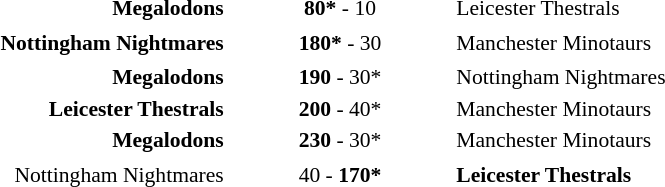<table width="100%" cellspacing="1">
<tr>
<th width="20%"></th>
<th width="12%"></th>
<th width="20%"></th>
<th></th>
</tr>
<tr style="font-size:90%">
<td align="right"><strong>Megalodons</strong></td>
<td align="center"><strong>80*</strong> - 10</td>
<td>Leicester Thestrals</td>
</tr>
<tr>
<td></td>
</tr>
<tr style="font-size:90%">
<td align="right"><strong>Nottingham Nightmares</strong></td>
<td align="center"><strong>180*</strong> - 30</td>
<td>Manchester Minotaurs</td>
</tr>
<tr>
<td></td>
</tr>
<tr style="font-size:90%">
<td align="right"><strong>Megalodons</strong></td>
<td align="center"><strong>190</strong> - 30*</td>
<td>Nottingham Nightmares</td>
</tr>
<tr>
</tr>
<tr style="font-size:90%">
<td align="right"><strong>Leicester Thestrals</strong></td>
<td align="center"><strong>200</strong> - 40*</td>
<td>Manchester Minotaurs</td>
</tr>
<tr>
</tr>
<tr style="font-size:90%">
<td align="right"><strong>Megalodons</strong></td>
<td align="center"><strong>230</strong> - 30*</td>
<td>Manchester Minotaurs</td>
</tr>
<tr>
<td></td>
</tr>
<tr style="font-size:90%">
<td align="right">Nottingham Nightmares</td>
<td align="center">40 - <strong>170*</strong></td>
<td><strong>Leicester Thestrals</strong></td>
</tr>
</table>
